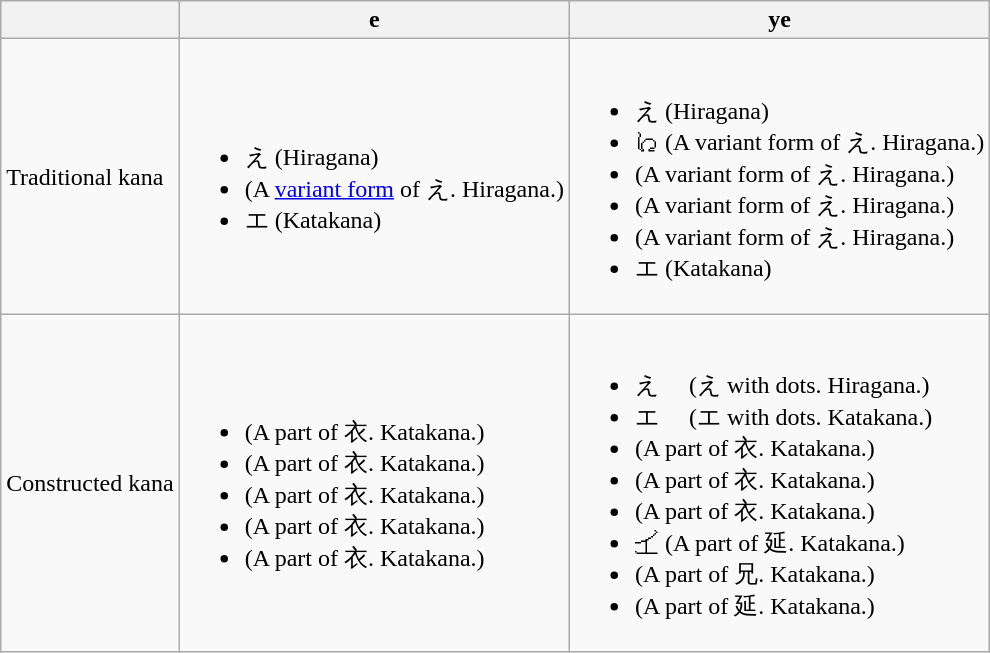<table class="wikitable">
<tr>
<th></th>
<th>e</th>
<th>ye</th>
</tr>
<tr>
<td>Traditional kana</td>
<td><br><ul><li>え (Hiragana)</li><li> (A <a href='#'>variant form</a> of え. Hiragana.)</li><li>エ (Katakana)</li></ul></td>
<td><br><ul><li>え (Hiragana)</li><li>𛀁 (A variant form of え. Hiragana.)</li><li> (A variant form of え. Hiragana.)</li><li> (A variant form of え. Hiragana.)</li><li> (A variant form of え. Hiragana.)</li><li>エ (Katakana)</li></ul></td>
</tr>
<tr>
<td>Constructed kana</td>
<td><br><ul><li> (A part of 衣. Katakana.)</li><li> (A part of 衣. Katakana.)</li><li> (A part of 衣. Katakana.)</li><li> (A part of 衣. Katakana.)</li><li> (A part of 衣. Katakana.)</li></ul></td>
<td><br><ul><li>え゙ (え with dots. Hiragana.)</li><li>エ゙ (エ with dots. Katakana.)</li><li> (A part of 衣. Katakana.)</li><li> (A part of 衣. Katakana.)</li><li> (A part of 衣. Katakana.)</li><li>𛄡 (A part of 延. Katakana.)</li><li> (A part of 兄. Katakana.)</li><li> (A part of 延. Katakana.)</li></ul></td>
</tr>
</table>
